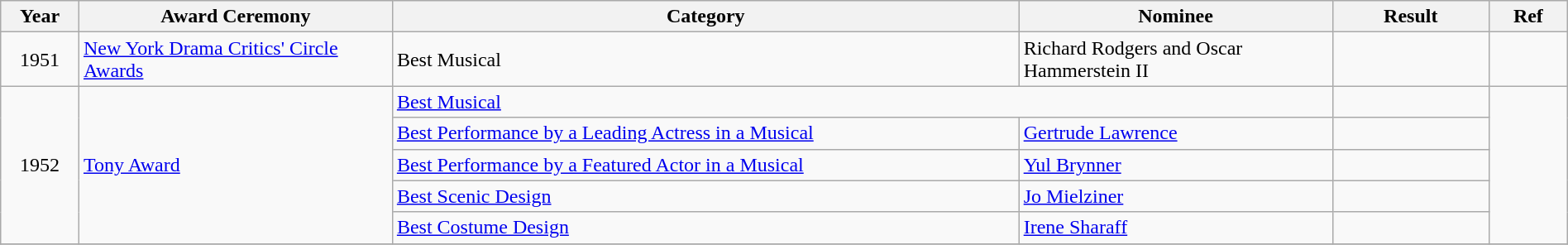<table class="wikitable" style="width: 100%;">
<tr>
<th width="5%">Year</th>
<th width="20%">Award Ceremony</th>
<th width="40%">Category</th>
<th width="20%">Nominee</th>
<th width="10%">Result</th>
<th width="5%">Ref</th>
</tr>
<tr>
<td align="center">1951</td>
<td><a href='#'>New York Drama Critics' Circle Awards</a></td>
<td>Best Musical</td>
<td>Richard Rodgers and Oscar Hammerstein II</td>
<td></td>
<td align="center"></td>
</tr>
<tr>
<td rowspan="5" align="center">1952</td>
<td rowspan="5"><a href='#'>Tony Award</a></td>
<td colspan="2"><a href='#'>Best Musical</a></td>
<td></td>
<td rowspan="5" align="center"></td>
</tr>
<tr>
<td><a href='#'>Best Performance by a Leading Actress in a Musical</a></td>
<td><a href='#'>Gertrude Lawrence</a></td>
<td></td>
</tr>
<tr>
<td><a href='#'>Best Performance by a Featured Actor in a Musical</a></td>
<td><a href='#'>Yul Brynner</a></td>
<td></td>
</tr>
<tr>
<td><a href='#'>Best Scenic Design</a></td>
<td><a href='#'>Jo Mielziner</a></td>
<td></td>
</tr>
<tr>
<td><a href='#'>Best Costume Design</a></td>
<td><a href='#'>Irene Sharaff</a></td>
<td></td>
</tr>
<tr>
</tr>
</table>
